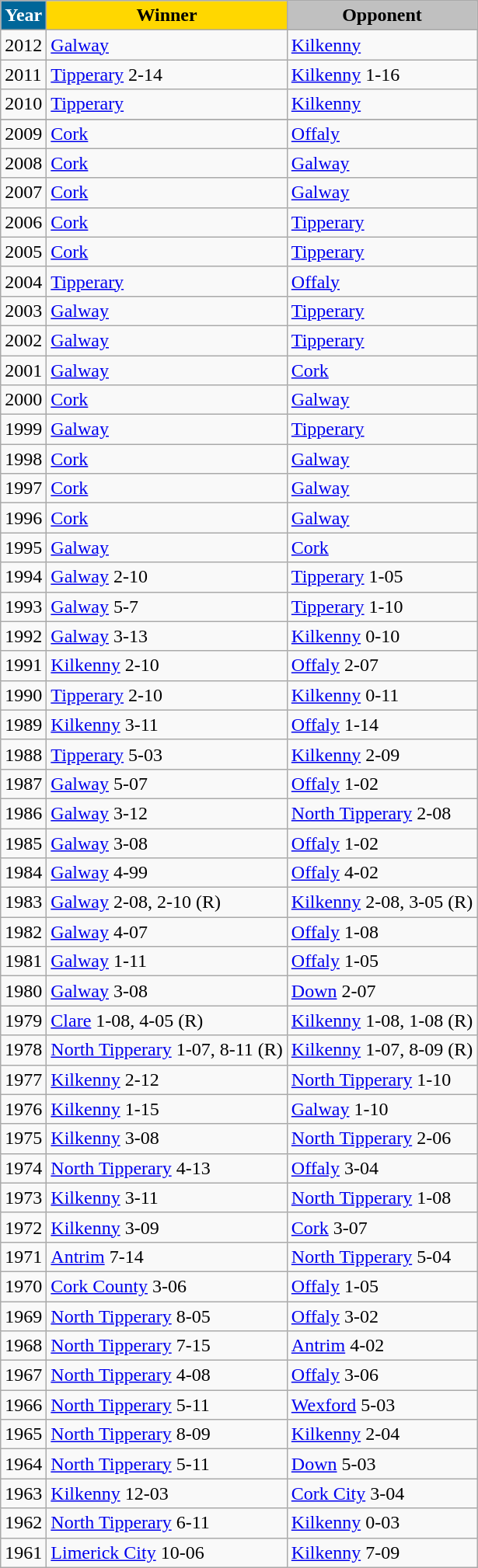<table class="wikitable">
<tr>
<th style="background:#069; color:white;">Year</th>
<th style="background:gold;">Winner</th>
<th style="background:silver;">Opponent</th>
</tr>
<tr>
<td>2012</td>
<td><a href='#'>Galway</a></td>
<td><a href='#'>Kilkenny</a></td>
</tr>
<tr>
<td>2011</td>
<td><a href='#'>Tipperary</a> 2-14</td>
<td><a href='#'>Kilkenny</a> 1-16</td>
</tr>
<tr>
<td>2010</td>
<td><a href='#'>Tipperary</a></td>
<td><a href='#'>Kilkenny</a></td>
</tr>
<tr>
</tr>
<tr>
<td>2009</td>
<td><a href='#'>Cork</a></td>
<td><a href='#'>Offaly</a></td>
</tr>
<tr>
<td>2008</td>
<td><a href='#'>Cork</a></td>
<td><a href='#'>Galway</a></td>
</tr>
<tr>
<td>2007</td>
<td><a href='#'>Cork</a></td>
<td><a href='#'>Galway</a></td>
</tr>
<tr>
<td>2006</td>
<td><a href='#'>Cork</a></td>
<td><a href='#'>Tipperary</a></td>
</tr>
<tr>
<td>2005</td>
<td><a href='#'>Cork</a></td>
<td><a href='#'>Tipperary</a></td>
</tr>
<tr>
<td>2004</td>
<td><a href='#'>Tipperary</a></td>
<td><a href='#'>Offaly</a></td>
</tr>
<tr>
<td>2003</td>
<td><a href='#'>Galway</a></td>
<td><a href='#'>Tipperary</a></td>
</tr>
<tr>
<td>2002</td>
<td><a href='#'>Galway</a></td>
<td><a href='#'>Tipperary</a></td>
</tr>
<tr>
<td>2001</td>
<td><a href='#'>Galway</a></td>
<td><a href='#'>Cork</a></td>
</tr>
<tr>
<td>2000</td>
<td><a href='#'>Cork</a></td>
<td><a href='#'>Galway</a></td>
</tr>
<tr>
<td>1999</td>
<td><a href='#'>Galway</a></td>
<td><a href='#'>Tipperary</a></td>
</tr>
<tr>
<td>1998</td>
<td><a href='#'>Cork</a></td>
<td><a href='#'>Galway</a></td>
</tr>
<tr>
<td>1997</td>
<td><a href='#'>Cork</a></td>
<td><a href='#'>Galway</a></td>
</tr>
<tr>
<td>1996</td>
<td><a href='#'>Cork</a></td>
<td><a href='#'>Galway</a></td>
</tr>
<tr>
<td>1995</td>
<td><a href='#'>Galway</a></td>
<td><a href='#'>Cork</a></td>
</tr>
<tr>
<td>1994</td>
<td><a href='#'>Galway</a> 2-10</td>
<td><a href='#'>Tipperary</a> 1-05</td>
</tr>
<tr>
<td>1993</td>
<td><a href='#'>Galway</a> 5-7</td>
<td><a href='#'>Tipperary</a> 1-10</td>
</tr>
<tr>
<td>1992</td>
<td><a href='#'>Galway</a> 3-13</td>
<td><a href='#'>Kilkenny</a> 0-10</td>
</tr>
<tr>
<td>1991</td>
<td><a href='#'>Kilkenny</a> 2-10</td>
<td><a href='#'>Offaly</a> 2-07</td>
</tr>
<tr>
<td>1990</td>
<td><a href='#'>Tipperary</a> 2-10</td>
<td><a href='#'>Kilkenny</a> 0-11</td>
</tr>
<tr>
<td>1989</td>
<td><a href='#'>Kilkenny</a> 3-11</td>
<td><a href='#'>Offaly</a> 1-14</td>
</tr>
<tr>
<td>1988</td>
<td><a href='#'>Tipperary</a> 5-03</td>
<td><a href='#'>Kilkenny</a> 2-09</td>
</tr>
<tr>
<td>1987</td>
<td><a href='#'>Galway</a> 5-07</td>
<td><a href='#'>Offaly</a> 1-02</td>
</tr>
<tr>
<td>1986</td>
<td><a href='#'>Galway</a> 3-12</td>
<td><a href='#'>North Tipperary</a> 2-08</td>
</tr>
<tr>
<td>1985</td>
<td><a href='#'>Galway</a> 3-08</td>
<td><a href='#'>Offaly</a> 1-02</td>
</tr>
<tr>
<td>1984</td>
<td><a href='#'>Galway</a> 4-99</td>
<td><a href='#'>Offaly</a> 4-02</td>
</tr>
<tr>
<td>1983</td>
<td><a href='#'>Galway</a> 2-08, 2-10 (R)</td>
<td><a href='#'>Kilkenny</a> 2-08, 3-05 (R)</td>
</tr>
<tr>
<td>1982</td>
<td><a href='#'>Galway</a> 4-07</td>
<td><a href='#'>Offaly</a> 1-08</td>
</tr>
<tr>
<td>1981</td>
<td><a href='#'>Galway</a> 1-11</td>
<td><a href='#'>Offaly</a> 1-05</td>
</tr>
<tr>
<td>1980</td>
<td><a href='#'>Galway</a> 3-08</td>
<td><a href='#'>Down</a> 2-07</td>
</tr>
<tr>
<td>1979</td>
<td><a href='#'>Clare</a> 1-08, 4-05 (R)</td>
<td><a href='#'>Kilkenny</a> 1-08, 1-08 (R)</td>
</tr>
<tr>
<td>1978</td>
<td><a href='#'>North Tipperary</a> 1-07, 8-11 (R)</td>
<td><a href='#'>Kilkenny</a> 1-07, 8-09 (R)</td>
</tr>
<tr>
<td>1977</td>
<td><a href='#'>Kilkenny</a> 2-12</td>
<td><a href='#'>North Tipperary</a> 1-10</td>
</tr>
<tr>
<td>1976</td>
<td><a href='#'>Kilkenny</a> 1-15</td>
<td><a href='#'>Galway</a> 1-10</td>
</tr>
<tr>
<td>1975</td>
<td><a href='#'>Kilkenny</a> 3-08</td>
<td><a href='#'>North Tipperary</a> 2-06</td>
</tr>
<tr>
<td>1974</td>
<td><a href='#'>North Tipperary</a> 4-13</td>
<td><a href='#'>Offaly</a> 3-04</td>
</tr>
<tr>
<td>1973</td>
<td><a href='#'>Kilkenny</a> 3-11</td>
<td><a href='#'>North Tipperary</a> 1-08</td>
</tr>
<tr>
<td>1972</td>
<td><a href='#'>Kilkenny</a> 3-09</td>
<td><a href='#'>Cork</a> 3-07</td>
</tr>
<tr>
<td>1971</td>
<td><a href='#'>Antrim</a> 7-14</td>
<td><a href='#'>North Tipperary</a> 5-04</td>
</tr>
<tr>
<td>1970</td>
<td><a href='#'>Cork County</a> 3-06</td>
<td><a href='#'>Offaly</a> 1-05</td>
</tr>
<tr>
<td>1969</td>
<td><a href='#'>North Tipperary</a> 8-05</td>
<td><a href='#'>Offaly</a> 3-02</td>
</tr>
<tr>
<td>1968</td>
<td><a href='#'>North Tipperary</a> 7-15</td>
<td><a href='#'>Antrim</a> 4-02</td>
</tr>
<tr>
<td>1967</td>
<td><a href='#'>North Tipperary</a> 4-08</td>
<td><a href='#'>Offaly</a> 3-06</td>
</tr>
<tr>
<td>1966</td>
<td><a href='#'>North Tipperary</a> 5-11</td>
<td><a href='#'>Wexford</a> 5-03</td>
</tr>
<tr>
<td>1965</td>
<td><a href='#'>North Tipperary</a> 8-09</td>
<td><a href='#'>Kilkenny</a> 2-04</td>
</tr>
<tr>
<td>1964</td>
<td><a href='#'>North Tipperary</a> 5-11</td>
<td><a href='#'>Down</a> 5-03</td>
</tr>
<tr>
<td>1963</td>
<td><a href='#'>Kilkenny</a> 12-03</td>
<td><a href='#'>Cork City</a> 3-04</td>
</tr>
<tr>
<td>1962</td>
<td><a href='#'>North Tipperary</a> 6-11</td>
<td><a href='#'>Kilkenny</a> 0-03</td>
</tr>
<tr>
<td>1961</td>
<td><a href='#'>Limerick City</a> 10-06</td>
<td><a href='#'>Kilkenny</a> 7-09</td>
</tr>
</table>
